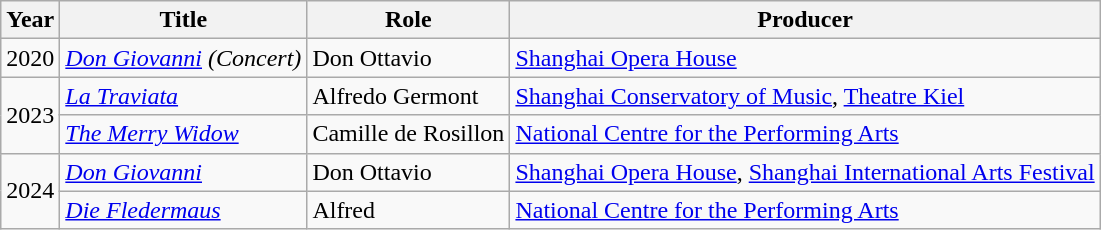<table class="wikitable">
<tr>
<th>Year</th>
<th>Title</th>
<th>Role</th>
<th>Producer</th>
</tr>
<tr>
<td>2020</td>
<td><em><a href='#'>Don Giovanni</a> (Concert)</em></td>
<td>Don Ottavio</td>
<td><a href='#'>Shanghai Opera House</a></td>
</tr>
<tr>
<td rowspan="2">2023</td>
<td><em><a href='#'>La Traviata</a></em></td>
<td>Alfredo Germont</td>
<td><a href='#'>Shanghai Conservatory of Music</a>, <a href='#'>Theatre Kiel</a></td>
</tr>
<tr>
<td><em><a href='#'>The Merry Widow</a></em></td>
<td>Camille de Rosillon</td>
<td><a href='#'>National Centre for the Performing Arts</a></td>
</tr>
<tr>
<td rowspan="2">2024</td>
<td><em><a href='#'>Don Giovanni</a></em></td>
<td>Don Ottavio</td>
<td><a href='#'>Shanghai Opera House</a>, <a href='#'>Shanghai International Arts Festival</a></td>
</tr>
<tr>
<td><em><a href='#'>Die Fledermaus</a></em></td>
<td>Alfred</td>
<td><a href='#'>National Centre for the Performing Arts</a></td>
</tr>
</table>
